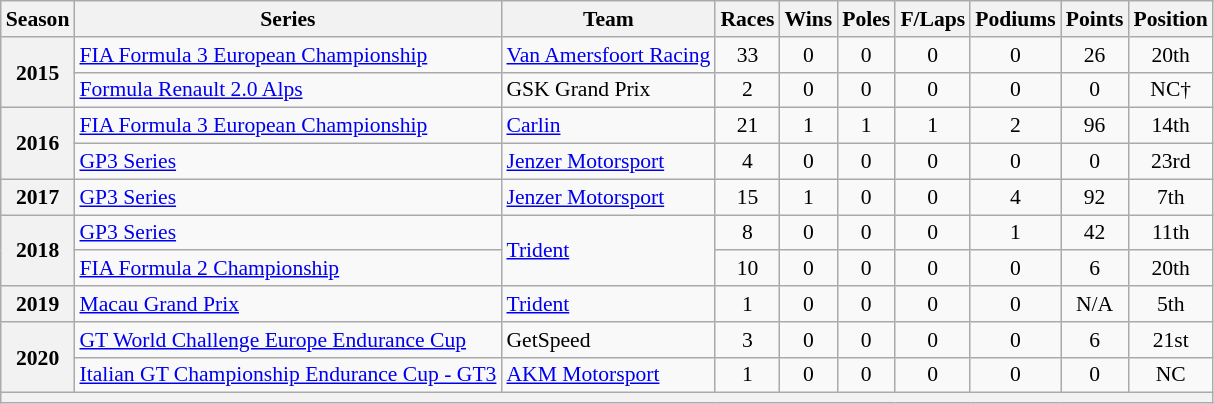<table class="wikitable" style="font-size: 90%; text-align:center">
<tr>
<th>Season</th>
<th>Series</th>
<th>Team</th>
<th>Races</th>
<th>Wins</th>
<th>Poles</th>
<th>F/Laps</th>
<th>Podiums</th>
<th>Points</th>
<th>Position</th>
</tr>
<tr>
<th rowspan="2">2015</th>
<td align=left><a href='#'>FIA Formula 3 European Championship</a></td>
<td align=left nowrap><a href='#'>Van Amersfoort Racing</a></td>
<td>33</td>
<td>0</td>
<td>0</td>
<td>0</td>
<td>0</td>
<td>26</td>
<td>20th</td>
</tr>
<tr>
<td align=left><a href='#'>Formula Renault 2.0 Alps</a></td>
<td align=left>GSK Grand Prix</td>
<td>2</td>
<td>0</td>
<td>0</td>
<td>0</td>
<td>0</td>
<td>0</td>
<td>NC†</td>
</tr>
<tr>
<th rowspan=2>2016</th>
<td align=left><a href='#'>FIA Formula 3 European Championship</a></td>
<td align=left><a href='#'>Carlin</a></td>
<td>21</td>
<td>1</td>
<td>1</td>
<td>1</td>
<td>2</td>
<td>96</td>
<td>14th</td>
</tr>
<tr>
<td align=left><a href='#'>GP3 Series</a></td>
<td align=left><a href='#'>Jenzer Motorsport</a></td>
<td>4</td>
<td>0</td>
<td>0</td>
<td>0</td>
<td>0</td>
<td>0</td>
<td>23rd</td>
</tr>
<tr>
<th>2017</th>
<td align=left><a href='#'>GP3 Series</a></td>
<td align=left><a href='#'>Jenzer Motorsport</a></td>
<td>15</td>
<td>1</td>
<td>0</td>
<td>0</td>
<td>4</td>
<td>92</td>
<td>7th</td>
</tr>
<tr>
<th rowspan=2>2018</th>
<td align=left><a href='#'>GP3 Series</a></td>
<td align=left rowspan=2><a href='#'>Trident</a></td>
<td>8</td>
<td>0</td>
<td>0</td>
<td>0</td>
<td>1</td>
<td>42</td>
<td>11th</td>
</tr>
<tr>
<td align=left><a href='#'>FIA Formula 2 Championship</a></td>
<td>10</td>
<td>0</td>
<td>0</td>
<td>0</td>
<td>0</td>
<td>6</td>
<td>20th</td>
</tr>
<tr>
<th>2019</th>
<td align=left><a href='#'>Macau Grand Prix</a></td>
<td align=left><a href='#'>Trident</a></td>
<td>1</td>
<td>0</td>
<td>0</td>
<td>0</td>
<td>0</td>
<td>N/A</td>
<td>5th</td>
</tr>
<tr>
<th rowspan="2">2020</th>
<td align=left nowrap><a href='#'>GT World Challenge Europe Endurance Cup</a></td>
<td align=left>GetSpeed</td>
<td>3</td>
<td>0</td>
<td>0</td>
<td>0</td>
<td>0</td>
<td>6</td>
<td>21st</td>
</tr>
<tr>
<td align=left><a href='#'>Italian GT Championship Endurance Cup - GT3</a></td>
<td align=left><a href='#'>AKM Motorsport</a></td>
<td>1</td>
<td>0</td>
<td>0</td>
<td>0</td>
<td>0</td>
<td>0</td>
<td>NC</td>
</tr>
<tr>
<th colspan="10"></th>
</tr>
</table>
